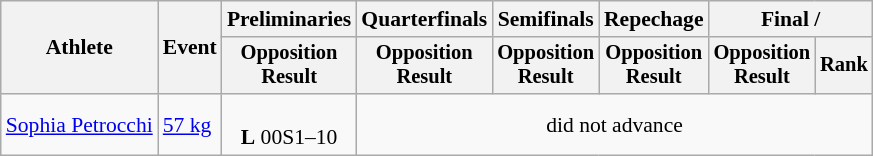<table class="wikitable" style="font-size:90%">
<tr>
<th rowspan=2>Athlete</th>
<th rowspan=2>Event</th>
<th>Preliminaries</th>
<th>Quarterfinals</th>
<th>Semifinals</th>
<th>Repechage</th>
<th colspan=2>Final / </th>
</tr>
<tr style="font-size:95%">
<th>Opposition<br>Result</th>
<th>Opposition<br>Result</th>
<th>Opposition<br>Result</th>
<th>Opposition<br>Result</th>
<th>Opposition<br>Result</th>
<th>Rank</th>
</tr>
<tr align=center>
<td align=left><a href='#'>Sophia Petrocchi</a></td>
<td align=left><a href='#'>57 kg</a></td>
<td><br><strong>L</strong> 00S1–10</td>
<td colspan=5>did not advance</td>
</tr>
</table>
